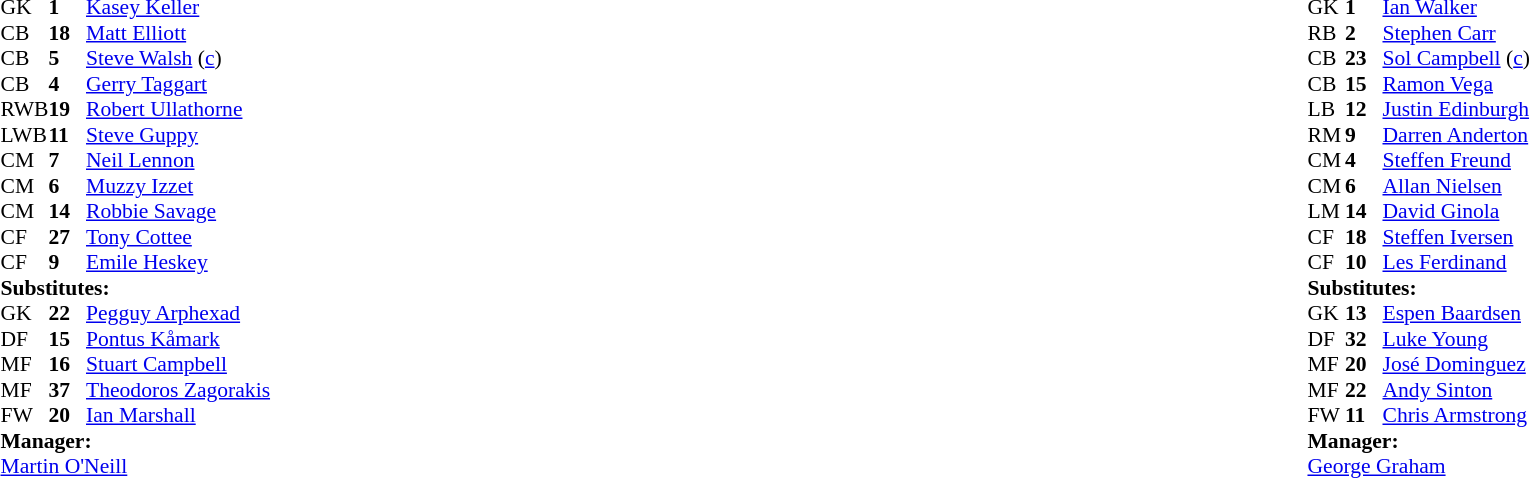<table width="100%">
<tr>
<td valign="top" width="50%"><br><table style="font-size: 90%" cellspacing="0" cellpadding="0">
<tr>
<th width="25"></th>
<th width="25"></th>
</tr>
<tr>
<td>GK</td>
<td><strong>1</strong></td>
<td> <a href='#'>Kasey Keller</a></td>
</tr>
<tr>
<td>CB</td>
<td><strong>18</strong></td>
<td> <a href='#'>Matt Elliott</a></td>
<td></td>
</tr>
<tr>
<td>CB</td>
<td><strong>5</strong></td>
<td> <a href='#'>Steve Walsh</a> (<a href='#'>c</a>)</td>
</tr>
<tr>
<td>CB</td>
<td><strong>4</strong></td>
<td> <a href='#'>Gerry Taggart</a></td>
</tr>
<tr>
<td>RWB</td>
<td><strong>19</strong></td>
<td> <a href='#'>Robert Ullathorne</a></td>
</tr>
<tr>
<td>LWB</td>
<td><strong>11</strong></td>
<td> <a href='#'>Steve Guppy</a></td>
</tr>
<tr>
<td>CM</td>
<td><strong>7</strong></td>
<td> <a href='#'>Neil Lennon</a></td>
</tr>
<tr>
<td>CM</td>
<td><strong>6</strong></td>
<td> <a href='#'>Muzzy Izzet</a></td>
</tr>
<tr>
<td>CM</td>
<td><strong>14</strong></td>
<td> <a href='#'>Robbie Savage</a></td>
<td></td>
<td></td>
</tr>
<tr>
<td>CF</td>
<td><strong>27</strong></td>
<td> <a href='#'>Tony Cottee</a></td>
</tr>
<tr>
<td>CF</td>
<td><strong>9</strong></td>
<td> <a href='#'>Emile Heskey</a></td>
<td></td>
<td></td>
</tr>
<tr>
<td colspan=4><strong>Substitutes:</strong></td>
</tr>
<tr>
<td>GK</td>
<td><strong>22</strong></td>
<td> <a href='#'>Pegguy Arphexad</a></td>
</tr>
<tr>
<td>DF</td>
<td><strong>15</strong></td>
<td> <a href='#'>Pontus Kåmark</a></td>
</tr>
<tr>
<td>MF</td>
<td><strong>16</strong></td>
<td> <a href='#'>Stuart Campbell</a></td>
</tr>
<tr>
<td>MF</td>
<td><strong>37</strong></td>
<td> <a href='#'>Theodoros Zagorakis</a></td>
<td></td>
<td></td>
</tr>
<tr>
<td>FW</td>
<td><strong>20</strong></td>
<td> <a href='#'>Ian Marshall</a></td>
<td></td>
<td></td>
</tr>
<tr>
<td colspan=4><strong>Manager:</strong></td>
</tr>
<tr>
<td colspan="4"> <a href='#'>Martin O'Neill</a></td>
</tr>
</table>
</td>
<td valign="top"></td>
<td valign="top" width="50%"><br><table style="font-size: 90%" cellspacing="0" cellpadding="0" align=center>
<tr>
<th width="25"></th>
<th width="25"></th>
</tr>
<tr>
<td>GK</td>
<td><strong>1</strong></td>
<td> <a href='#'>Ian Walker</a></td>
</tr>
<tr>
<td>RB</td>
<td><strong>2</strong></td>
<td> <a href='#'>Stephen Carr</a></td>
</tr>
<tr>
<td>CB</td>
<td><strong>23</strong></td>
<td> <a href='#'>Sol Campbell</a> (<a href='#'>c</a>)</td>
</tr>
<tr>
<td>CB</td>
<td><strong>15</strong></td>
<td> <a href='#'>Ramon Vega</a></td>
<td></td>
</tr>
<tr>
<td>LB</td>
<td><strong>12</strong></td>
<td> <a href='#'>Justin Edinburgh</a></td>
<td></td>
</tr>
<tr>
<td>RM</td>
<td><strong>9</strong></td>
<td> <a href='#'>Darren Anderton</a></td>
</tr>
<tr>
<td>CM</td>
<td><strong>4</strong></td>
<td> <a href='#'>Steffen Freund</a></td>
</tr>
<tr>
<td>CM</td>
<td><strong>6</strong></td>
<td> <a href='#'>Allan Nielsen</a></td>
</tr>
<tr>
<td>LM</td>
<td><strong>14</strong></td>
<td> <a href='#'>David Ginola</a></td>
<td></td>
<td></td>
</tr>
<tr>
<td>CF</td>
<td><strong>18</strong></td>
<td> <a href='#'>Steffen Iversen</a></td>
</tr>
<tr>
<td>CF</td>
<td><strong>10</strong></td>
<td> <a href='#'>Les Ferdinand</a></td>
</tr>
<tr>
<td colspan=4><strong>Substitutes:</strong></td>
</tr>
<tr>
<td>GK</td>
<td><strong>13</strong></td>
<td> <a href='#'>Espen Baardsen</a></td>
</tr>
<tr>
<td>DF</td>
<td><strong>32</strong></td>
<td> <a href='#'>Luke Young</a></td>
</tr>
<tr>
<td>MF</td>
<td><strong>20</strong></td>
<td> <a href='#'>José Dominguez</a></td>
</tr>
<tr>
<td>MF</td>
<td><strong>22</strong></td>
<td> <a href='#'>Andy Sinton</a></td>
<td></td>
<td></td>
</tr>
<tr>
<td>FW</td>
<td><strong>11</strong></td>
<td> <a href='#'>Chris Armstrong</a></td>
</tr>
<tr>
<td colspan=4><strong>Manager:</strong></td>
</tr>
<tr>
<td colspan="4"> <a href='#'>George Graham</a></td>
</tr>
</table>
</td>
</tr>
</table>
